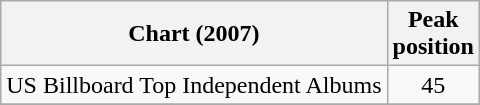<table class="wikitable">
<tr>
<th>Chart (2007)</th>
<th>Peak<br>position</th>
</tr>
<tr>
<td>US Billboard Top Independent Albums</td>
<td align="center">45</td>
</tr>
<tr>
</tr>
</table>
